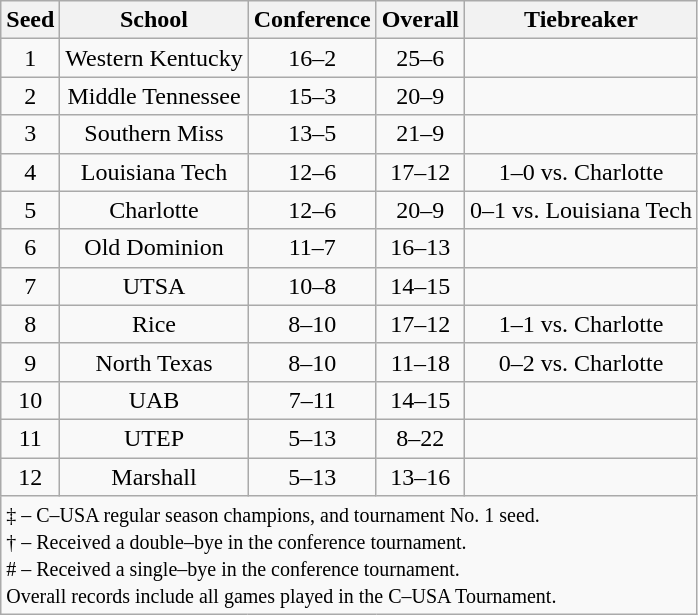<table class="wikitable" style="text-align:center">
<tr>
<th>Seed</th>
<th>School</th>
<th>Conference</th>
<th>Overall</th>
<th>Tiebreaker</th>
</tr>
<tr>
<td>1</td>
<td>Western Kentucky</td>
<td>16–2</td>
<td>25–6</td>
<td></td>
</tr>
<tr>
<td>2</td>
<td>Middle Tennessee</td>
<td>15–3</td>
<td>20–9</td>
<td></td>
</tr>
<tr>
<td>3</td>
<td>Southern Miss</td>
<td>13–5</td>
<td>21–9</td>
<td></td>
</tr>
<tr>
<td>4</td>
<td>Louisiana Tech</td>
<td>12–6</td>
<td>17–12</td>
<td>1–0 vs. Charlotte</td>
</tr>
<tr>
<td>5</td>
<td>Charlotte</td>
<td>12–6</td>
<td>20–9</td>
<td>0–1 vs. Louisiana Tech</td>
</tr>
<tr>
<td>6</td>
<td>Old Dominion</td>
<td>11–7</td>
<td>16–13</td>
<td></td>
</tr>
<tr>
<td>7</td>
<td>UTSA</td>
<td>10–8</td>
<td>14–15</td>
<td></td>
</tr>
<tr>
<td>8</td>
<td>Rice</td>
<td>8–10</td>
<td>17–12</td>
<td>1–1 vs. Charlotte</td>
</tr>
<tr>
<td>9</td>
<td>North Texas</td>
<td>8–10</td>
<td>11–18</td>
<td>0–2 vs. Charlotte</td>
</tr>
<tr>
<td>10</td>
<td>UAB</td>
<td>7–11</td>
<td>14–15</td>
<td></td>
</tr>
<tr>
<td>11</td>
<td>UTEP</td>
<td>5–13</td>
<td>8–22</td>
<td></td>
</tr>
<tr>
<td>12</td>
<td>Marshall</td>
<td>5–13</td>
<td>13–16</td>
<td></td>
</tr>
<tr>
<td colspan=5 align=left><small>‡ – C–USA regular season champions, and tournament No. 1 seed.<br>† – Received a double–bye in the conference tournament.<br># – Received a single–bye in the conference tournament.<br>Overall records include all games played in the C–USA Tournament.</small></td>
</tr>
</table>
